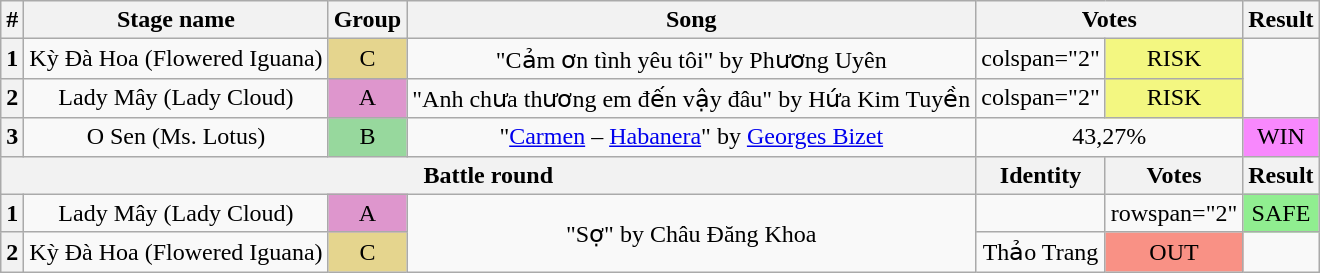<table class="wikitable plainrowheaders" style="text-align: center;">
<tr>
<th>#</th>
<th>Stage name</th>
<th>Group</th>
<th>Song</th>
<th colspan="2">Votes</th>
<th>Result</th>
</tr>
<tr>
<th>1</th>
<td>Kỳ Đà Hoa (Flowered Iguana)</td>
<td bgcolor="#E5D58E">C</td>
<td>"Cảm ơn tình yêu tôi" by Phương Uyên</td>
<td>colspan="2" </td>
<td bgcolor="#F3F781">RISK</td>
</tr>
<tr>
<th>2</th>
<td>Lady Mây (Lady Cloud)</td>
<td bgcolor="#DE96CD">A</td>
<td>"Anh chưa thương em đến vậy đâu" by Hứa Kim Tuyền</td>
<td>colspan="2" </td>
<td bgcolor="#F3F781">RISK</td>
</tr>
<tr>
<th>3</th>
<td>O Sen (Ms. Lotus)</td>
<td bgcolor="#97D89D">B</td>
<td>"<a href='#'>Carmen</a> – <a href='#'>Habanera</a>" by <a href='#'>Georges Bizet</a></td>
<td colspan="2">43,27%</td>
<td bgcolor="#F888FD">WIN</td>
</tr>
<tr>
<th colspan="4">Battle round</th>
<th>Identity</th>
<th>Votes</th>
<th>Result</th>
</tr>
<tr>
<th>1</th>
<td>Lady Mây (Lady Cloud)</td>
<td bgcolor="#DE96CD">A</td>
<td rowspan="2">"Sợ" by Châu Đăng Khoa</td>
<td></td>
<td>rowspan="2"  </td>
<td bgcolor=lightgreen>SAFE</td>
</tr>
<tr>
<th>2</th>
<td>Kỳ Đà Hoa (Flowered Iguana)</td>
<td bgcolor="#E5D58E">C</td>
<td>Thảo Trang</td>
<td bgcolor="#F99185">OUT</td>
</tr>
</table>
